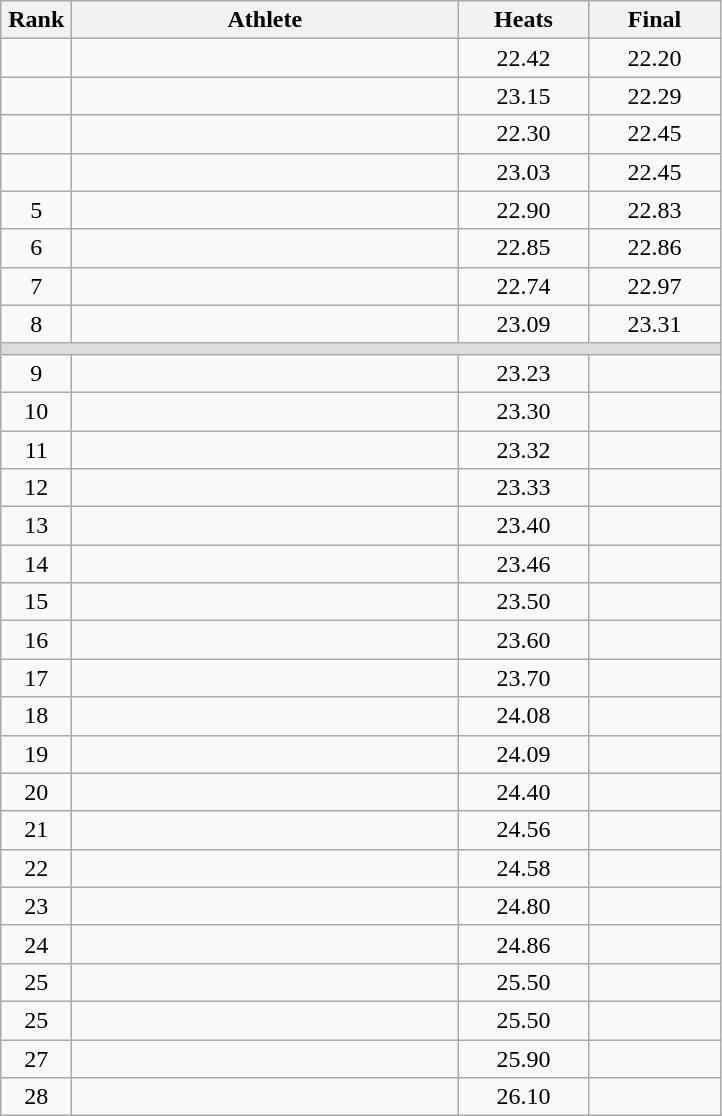<table class=wikitable style="text-align:center">
<tr>
<th width=40>Rank</th>
<th width=250>Athlete</th>
<th width=80>Heats</th>
<th width=80>Final</th>
</tr>
<tr>
<td></td>
<td align=left></td>
<td>22.42</td>
<td>22.20</td>
</tr>
<tr>
<td></td>
<td align=left></td>
<td>23.15</td>
<td>22.29</td>
</tr>
<tr>
<td></td>
<td align=left></td>
<td>22.30</td>
<td>22.45</td>
</tr>
<tr>
<td></td>
<td align=left></td>
<td>23.03</td>
<td>22.45</td>
</tr>
<tr>
<td>5</td>
<td align=left></td>
<td>22.90</td>
<td>22.83</td>
</tr>
<tr>
<td>6</td>
<td align=left></td>
<td>22.85</td>
<td>22.86</td>
</tr>
<tr>
<td>7</td>
<td align=left></td>
<td>22.74</td>
<td>22.97</td>
</tr>
<tr>
<td>8</td>
<td align=left></td>
<td>23.09</td>
<td>23.31</td>
</tr>
<tr bgcolor=#DDDDDD>
<td colspan=4></td>
</tr>
<tr>
<td>9</td>
<td align=left></td>
<td>23.23</td>
<td></td>
</tr>
<tr>
<td>10</td>
<td align=left></td>
<td>23.30</td>
<td></td>
</tr>
<tr>
<td>11</td>
<td align=left></td>
<td>23.32</td>
<td></td>
</tr>
<tr>
<td>12</td>
<td align=left></td>
<td>23.33</td>
<td></td>
</tr>
<tr>
<td>13</td>
<td align=left></td>
<td>23.40</td>
<td></td>
</tr>
<tr>
<td>14</td>
<td align=left></td>
<td>23.46</td>
<td></td>
</tr>
<tr>
<td>15</td>
<td align=left></td>
<td>23.50</td>
<td></td>
</tr>
<tr>
<td>16</td>
<td align=left></td>
<td>23.60</td>
<td></td>
</tr>
<tr>
<td>17</td>
<td align=left></td>
<td>23.70</td>
<td></td>
</tr>
<tr>
<td>18</td>
<td align=left></td>
<td>24.08</td>
<td></td>
</tr>
<tr>
<td>19</td>
<td align=left></td>
<td>24.09</td>
<td></td>
</tr>
<tr>
<td>20</td>
<td align=left></td>
<td>24.40</td>
<td></td>
</tr>
<tr>
<td>21</td>
<td align=left></td>
<td>24.56</td>
<td></td>
</tr>
<tr>
<td>22</td>
<td align=left></td>
<td>24.58</td>
<td></td>
</tr>
<tr>
<td>23</td>
<td align=left></td>
<td>24.80</td>
<td></td>
</tr>
<tr>
<td>24</td>
<td align=left></td>
<td>24.86</td>
<td></td>
</tr>
<tr>
<td>25</td>
<td align=left></td>
<td>25.50</td>
<td></td>
</tr>
<tr>
<td>25</td>
<td align=left></td>
<td>25.50</td>
<td></td>
</tr>
<tr>
<td>27</td>
<td align=left></td>
<td>25.90</td>
<td></td>
</tr>
<tr>
<td>28</td>
<td align=left></td>
<td>26.10</td>
<td></td>
</tr>
</table>
